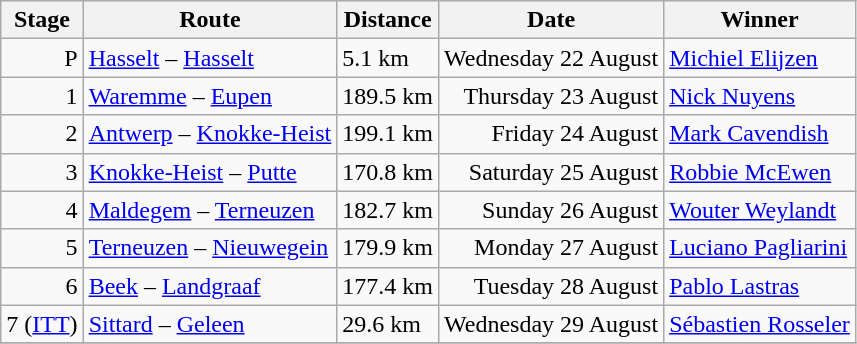<table class="wikitable">
<tr>
<th>Stage</th>
<th>Route</th>
<th>Distance</th>
<th>Date</th>
<th>Winner</th>
</tr>
<tr>
<td align=right>P</td>
<td><a href='#'>Hasselt</a> – <a href='#'>Hasselt</a> </td>
<td>5.1 km</td>
<td align=right>Wednesday 22 August</td>
<td><a href='#'>Michiel Elijzen</a> </td>
</tr>
<tr>
<td align=right>1</td>
<td><a href='#'>Waremme</a> – <a href='#'>Eupen</a> </td>
<td>189.5 km</td>
<td align=right>Thursday 23 August</td>
<td><a href='#'>Nick Nuyens</a> </td>
</tr>
<tr>
<td align=right>2</td>
<td><a href='#'>Antwerp</a> – <a href='#'>Knokke-Heist</a> </td>
<td>199.1 km</td>
<td align=right>Friday 24 August</td>
<td><a href='#'>Mark Cavendish</a> </td>
</tr>
<tr>
<td align=right>3</td>
<td><a href='#'>Knokke-Heist</a> – <a href='#'>Putte</a> </td>
<td>170.8 km</td>
<td align=right>Saturday 25 August</td>
<td><a href='#'>Robbie McEwen</a> </td>
</tr>
<tr>
<td align=right>4</td>
<td><a href='#'>Maldegem</a> – <a href='#'>Terneuzen</a> </td>
<td>182.7 km</td>
<td align=right>Sunday 26 August</td>
<td><a href='#'>Wouter Weylandt</a> </td>
</tr>
<tr>
<td align=right>5</td>
<td><a href='#'>Terneuzen</a> – <a href='#'>Nieuwegein</a> </td>
<td>179.9 km</td>
<td align=right>Monday 27 August</td>
<td><a href='#'>Luciano Pagliarini</a> </td>
</tr>
<tr>
<td align=right>6</td>
<td><a href='#'>Beek</a> – <a href='#'>Landgraaf</a> </td>
<td>177.4 km</td>
<td align=right>Tuesday 28 August</td>
<td><a href='#'>Pablo Lastras</a> </td>
</tr>
<tr>
<td align=right>7 (<a href='#'>ITT</a>)</td>
<td><a href='#'>Sittard</a> – <a href='#'>Geleen</a> </td>
<td>29.6 km</td>
<td align=right>Wednesday 29 August</td>
<td><a href='#'>Sébastien Rosseler</a> </td>
</tr>
<tr>
</tr>
</table>
